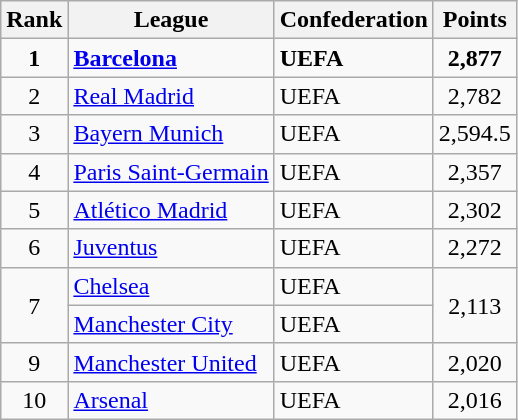<table class="wikitable">
<tr>
<th>Rank</th>
<th>League</th>
<th>Confederation</th>
<th>Points</th>
</tr>
<tr>
<td align="center"><strong>1</strong></td>
<td><strong> <a href='#'>Barcelona</a></strong></td>
<td><strong>UEFA</strong></td>
<td align="center"><strong>2,877</strong></td>
</tr>
<tr>
<td align="center">2</td>
<td> <a href='#'>Real Madrid</a></td>
<td>UEFA</td>
<td align="center">2,782</td>
</tr>
<tr>
<td align="center">3</td>
<td> <a href='#'>Bayern Munich</a></td>
<td>UEFA</td>
<td align="center">2,594.5</td>
</tr>
<tr>
<td align="center">4</td>
<td> <a href='#'>Paris Saint-Germain</a></td>
<td>UEFA</td>
<td align="center">2,357</td>
</tr>
<tr>
<td align="center">5</td>
<td> <a href='#'>Atlético Madrid</a></td>
<td>UEFA</td>
<td align="center">2,302</td>
</tr>
<tr>
<td align="center">6</td>
<td> <a href='#'>Juventus</a></td>
<td>UEFA</td>
<td align="center">2,272</td>
</tr>
<tr>
<td rowspan="2" align="center">7</td>
<td> <a href='#'>Chelsea</a></td>
<td>UEFA</td>
<td rowspan="2" align="center">2,113</td>
</tr>
<tr>
<td> <a href='#'>Manchester City</a></td>
<td>UEFA</td>
</tr>
<tr>
<td align="center">9</td>
<td> <a href='#'>Manchester United</a></td>
<td>UEFA</td>
<td align="center">2,020</td>
</tr>
<tr>
<td align="center">10</td>
<td> <a href='#'>Arsenal</a></td>
<td>UEFA</td>
<td align="center">2,016</td>
</tr>
</table>
